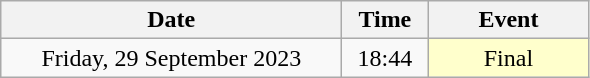<table class = "wikitable" style="text-align:center;">
<tr>
<th width=220>Date</th>
<th width=50>Time</th>
<th width=100>Event</th>
</tr>
<tr>
<td>Friday, 29 September 2023</td>
<td>18:44</td>
<td bgcolor=ffffcc>Final</td>
</tr>
</table>
